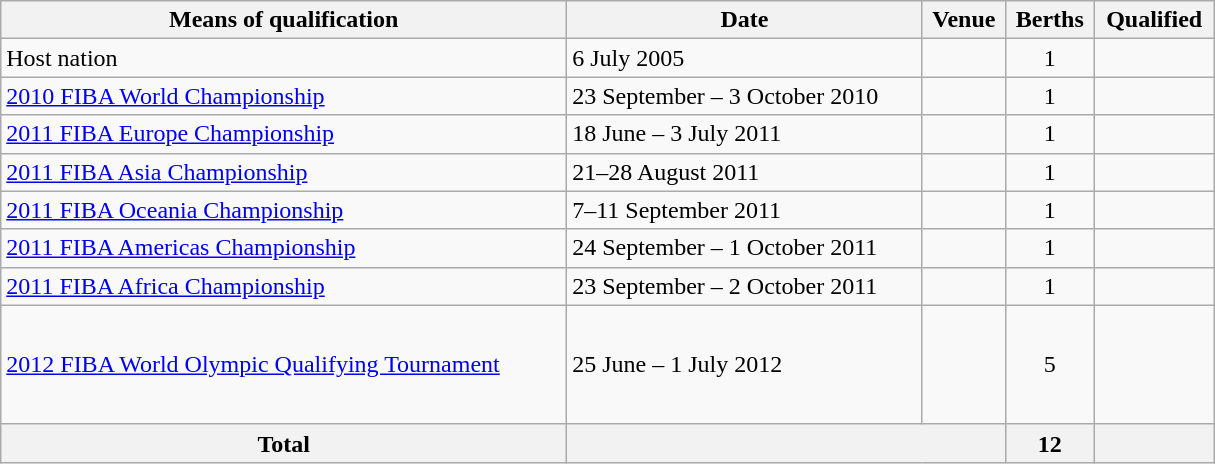<table class="wikitable" width=810>
<tr>
<th>Means of qualification</th>
<th>Date</th>
<th>Venue</th>
<th>Berths</th>
<th>Qualified</th>
</tr>
<tr>
<td>Host nation</td>
<td>6 July 2005</td>
<td></td>
<td align="center">1</td>
<td></td>
</tr>
<tr>
<td><a href='#'>2010 FIBA World Championship</a></td>
<td>23 September – 3 October 2010</td>
<td></td>
<td align="center">1</td>
<td></td>
</tr>
<tr>
<td><a href='#'>2011 FIBA Europe Championship</a></td>
<td>18 June – 3 July 2011</td>
<td></td>
<td align="center">1</td>
<td></td>
</tr>
<tr>
<td><a href='#'>2011 FIBA Asia Championship</a></td>
<td>21–28 August 2011</td>
<td></td>
<td align="center">1</td>
<td></td>
</tr>
<tr>
<td><a href='#'>2011 FIBA Oceania Championship</a></td>
<td>7–11 September 2011</td>
<td></td>
<td align="center">1</td>
<td></td>
</tr>
<tr>
<td><a href='#'>2011 FIBA Americas Championship</a></td>
<td>24 September – 1 October 2011</td>
<td></td>
<td align="center">1</td>
<td></td>
</tr>
<tr>
<td><a href='#'>2011 FIBA Africa Championship</a></td>
<td>23 September – 2 October 2011</td>
<td></td>
<td align="center">1</td>
<td></td>
</tr>
<tr>
<td><a href='#'>2012 FIBA World Olympic Qualifying Tournament</a></td>
<td>25 June – 1 July 2012</td>
<td></td>
<td align="center">5</td>
<td><br><br><br><br></td>
</tr>
<tr>
<th>Total</th>
<th colspan="2"></th>
<th>12</th>
<th></th>
</tr>
</table>
